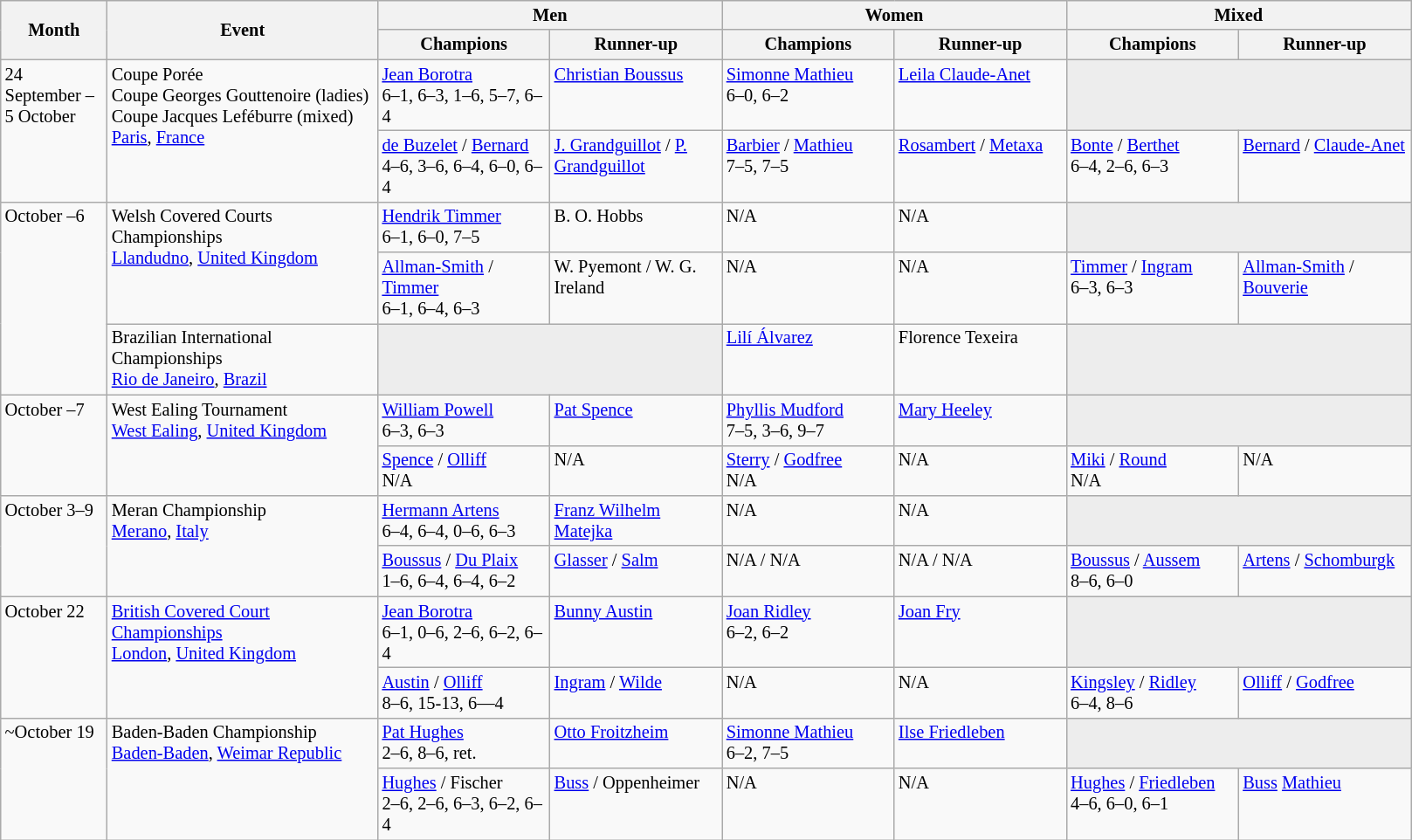<table class="wikitable" style="font-size:85%;">
<tr>
<th rowspan="2" style="width:75px;">Month</th>
<th rowspan="2" style="width:200px;">Event</th>
<th colspan="2" style="width:250px;">Men</th>
<th colspan="2" style="width:250px;">Women</th>
<th colspan="2" style="width:250px;">Mixed</th>
</tr>
<tr>
<th style="width:125px;">Champions</th>
<th style="width:125px;">Runner-up</th>
<th style="width:125px;">Champions</th>
<th style="width:125px;">Runner-up</th>
<th style="width:125px;">Champions</th>
<th style="width:125px;">Runner-up</th>
</tr>
<tr valign=top>
<td rowspan=2>24 September – 5 October</td>
<td rowspan="2">Coupe Porée<br>Coupe Georges Gouttenoire (ladies)<br>Coupe Jacques Leféburre (mixed)<br><a href='#'>Paris</a>, <a href='#'>France</a></td>
<td> <a href='#'>Jean Borotra</a><br>6–1, 6–3, 1–6, 5–7, 6–4</td>
<td> <a href='#'>Christian Boussus</a></td>
<td> <a href='#'>Simonne Mathieu</a><br>6–0, 6–2</td>
<td> <a href='#'>Leila Claude-Anet</a></td>
<td style="background:#ededed;" colspan="2"></td>
</tr>
<tr valign=top>
<td> <a href='#'>de Buzelet</a> /  <a href='#'>Bernard</a><br>4–6, 3–6, 6–4, 6–0, 6–4</td>
<td> <a href='#'>J. Grandguillot</a> /  <a href='#'>P. Grandguillot</a></td>
<td> <a href='#'>Barbier</a> /  <a href='#'>Mathieu</a><br>7–5, 7–5</td>
<td> <a href='#'>Rosambert</a> /  <a href='#'>Metaxa</a></td>
<td> <a href='#'>Bonte</a> /  <a href='#'>Berthet</a><br>6–4, 2–6, 6–3</td>
<td> <a href='#'>Bernard</a> /  <a href='#'>Claude-Anet</a></td>
</tr>
<tr valign=top>
<td rowspan="3">October –6</td>
<td rowspan="2">Welsh Covered Courts Championships<br><a href='#'>Llandudno</a>, <a href='#'>United Kingdom</a></td>
<td> <a href='#'>Hendrik Timmer</a><br>6–1, 6–0, 7–5</td>
<td>B. O. Hobbs</td>
<td>N/A</td>
<td>N/A</td>
<td style="background:#ededed;" colspan="2"></td>
</tr>
<tr valign=top>
<td> <a href='#'>Allman-Smith</a> /  <a href='#'>Timmer</a><br>6–1, 6–4, 6–3</td>
<td>W. Pyemont /  W. G. Ireland</td>
<td>N/A</td>
<td>N/A</td>
<td> <a href='#'>Timmer</a> /  <a href='#'>Ingram</a><br>6–3, 6–3</td>
<td> <a href='#'>Allman-Smith</a> /  <a href='#'>Bouverie</a></td>
</tr>
<tr valign=top>
<td>Brazilian International Championships<br><a href='#'>Rio de Janeiro</a>, <a href='#'>Brazil</a></td>
<td style="background:#ededed;" colspan="2"></td>
<td> <a href='#'>Lilí Álvarez</a></td>
<td> Florence Texeira</td>
<td style="background:#ededed;" colspan="2"></td>
</tr>
<tr valign=top>
<td rowspan=2>October –7</td>
<td rowspan="2">West Ealing Tournament<br><a href='#'>West Ealing</a>, <a href='#'>United Kingdom</a></td>
<td><a href='#'>William Powell</a><br>6–3, 6–3</td>
<td> <a href='#'>Pat Spence</a></td>
<td> <a href='#'>Phyllis Mudford</a><br>7–5, 3–6, 9–7</td>
<td> <a href='#'>Mary Heeley</a></td>
<td style="background:#ededed;" colspan="2"></td>
</tr>
<tr valign=top>
<td> <a href='#'>Spence</a> /  <a href='#'>Olliff</a><br>N/A</td>
<td>N/A</td>
<td> <a href='#'>Sterry</a> /  <a href='#'>Godfree</a><br>N/A</td>
<td>N/A</td>
<td> <a href='#'>Miki</a> /  <a href='#'>Round</a><br>N/A</td>
<td>N/A</td>
</tr>
<tr valign=top>
<td rowspan=2>October 3–9</td>
<td rowspan="2">Meran Championship<br><a href='#'>Merano</a>, <a href='#'>Italy</a></td>
<td> <a href='#'>Hermann Artens</a><br>6–4, 6–4, 0–6, 6–3</td>
<td> <a href='#'>Franz Wilhelm Matejka</a></td>
<td> N/A<br></td>
<td> N/A</td>
<td style="background:#ededed;" colspan="2"></td>
</tr>
<tr valign=top>
<td> <a href='#'>Boussus</a> /  <a href='#'>Du Plaix</a><br>1–6, 6–4, 6–4, 6–2</td>
<td> <a href='#'>Glasser</a> /  <a href='#'>Salm</a></td>
<td> N/A /  N/A<br></td>
<td> N/A /  N/A</td>
<td> <a href='#'>Boussus</a> /  <a href='#'>Aussem</a><br>8–6, 6–0</td>
<td> <a href='#'>Artens</a> /  <a href='#'>Schomburgk</a></td>
</tr>
<tr valign=top>
<td rowspan=2>October 22</td>
<td rowspan=2><a href='#'>British Covered Court Championships</a><br><a href='#'>London</a>, <a href='#'>United Kingdom</a></td>
<td> <a href='#'>Jean Borotra</a><br>6–1, 0–6, 2–6, 6–2, 6–4</td>
<td> <a href='#'>Bunny Austin</a></td>
<td> <a href='#'>Joan Ridley</a><br>6–2, 6–2</td>
<td> <a href='#'>Joan Fry</a></td>
<td style="background:#ededed;" colspan="2"></td>
</tr>
<tr valign=top>
<td> <a href='#'>Austin</a> /  <a href='#'>Olliff</a><br>8–6, 15-13, 6—4</td>
<td> <a href='#'>Ingram</a> /  <a href='#'>Wilde</a></td>
<td>N/A</td>
<td>N/A</td>
<td> <a href='#'>Kingsley</a> /  <a href='#'>Ridley</a><br>6–4, 8–6</td>
<td> <a href='#'>Olliff</a> /  <a href='#'>Godfree</a></td>
</tr>
<tr valign=top>
<td rowspan=2>~October 19</td>
<td rowspan="2">Baden-Baden Championship<br><a href='#'>Baden-Baden</a>, <a href='#'>Weimar Republic</a></td>
<td> <a href='#'>Pat Hughes</a><br>2–6, 8–6, ret.</td>
<td> <a href='#'>Otto Froitzheim</a></td>
<td> <a href='#'>Simonne Mathieu</a><br>6–2, 7–5</td>
<td> <a href='#'>Ilse Friedleben</a></td>
<td style="background:#ededed;" colspan="2"></td>
</tr>
<tr valign=top>
<td> <a href='#'>Hughes</a> / Fischer<br>2–6, 2–6, 6–3, 6–2, 6–4</td>
<td> <a href='#'>Buss</a> / Oppenheimer</td>
<td>N/A</td>
<td>N/A</td>
<td> <a href='#'>Hughes</a> /  <a href='#'>Friedleben</a><br>4–6, 6–0, 6–1</td>
<td> <a href='#'>Buss</a> <a href='#'>Mathieu</a></td>
</tr>
</table>
